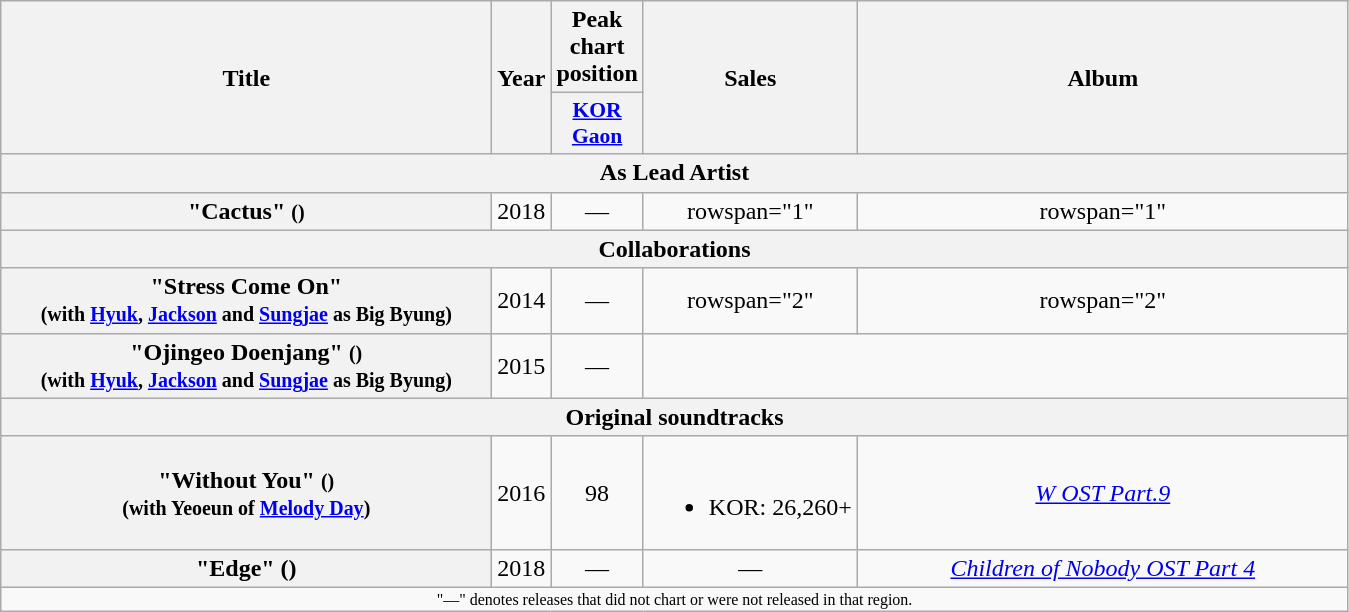<table class="wikitable plainrowheaders" style="text-align:center">
<tr>
<th scope="col" rowspan="2" style="width:20em;">Title</th>
<th scope="col" rowspan="2">Year</th>
<th scope="col">Peak chart position</th>
<th scope="col" rowspan="2">Sales</th>
<th scope="col" rowspan="2" style="width:20em;">Album</th>
</tr>
<tr>
<th style="width:3em;font-size:90%"><a href='#'>KOR<br>Gaon</a><br></th>
</tr>
<tr>
<th colspan="5">As Lead Artist</th>
</tr>
<tr>
<th scope="row">"Cactus" <small>()</small></th>
<td>2018</td>
<td>—</td>
<td>rowspan="1" </td>
<td>rowspan="1" </td>
</tr>
<tr>
<th colspan="5">Collaborations</th>
</tr>
<tr>
<th scope="row">"Stress Come On"<br><small>(with <a href='#'>Hyuk</a>, <a href='#'>Jackson</a> and <a href='#'>Sungjae</a> as Big Byung)</small></th>
<td>2014</td>
<td>—</td>
<td>rowspan="2" </td>
<td>rowspan="2" </td>
</tr>
<tr>
<th scope="row">"Ojingeo Doenjang" <small>()</small><br><small>(with <a href='#'>Hyuk</a>, <a href='#'>Jackson</a> and <a href='#'>Sungjae</a> as Big Byung)</small></th>
<td>2015</td>
<td>—</td>
</tr>
<tr>
<th colspan="5">Original soundtracks</th>
</tr>
<tr>
<th scope="row">"Without You" <small>()</small><br><small>(with Yeoeun of <a href='#'>Melody Day</a>)</small></th>
<td>2016</td>
<td>98</td>
<td><br><ul><li>KOR: 26,260+</li></ul></td>
<td><em><a href='#'>W OST Part.9</a></em></td>
</tr>
<tr>
<th scope="row">"Edge" ()</th>
<td>2018</td>
<td>—</td>
<td>—</td>
<td><em> <a href='#'>Children of Nobody OST Part 4</a></em></td>
</tr>
<tr>
<td align="center" colspan="6" style="font-size:8pt">"—" denotes releases that did not chart or were not released in that region.</td>
</tr>
</table>
